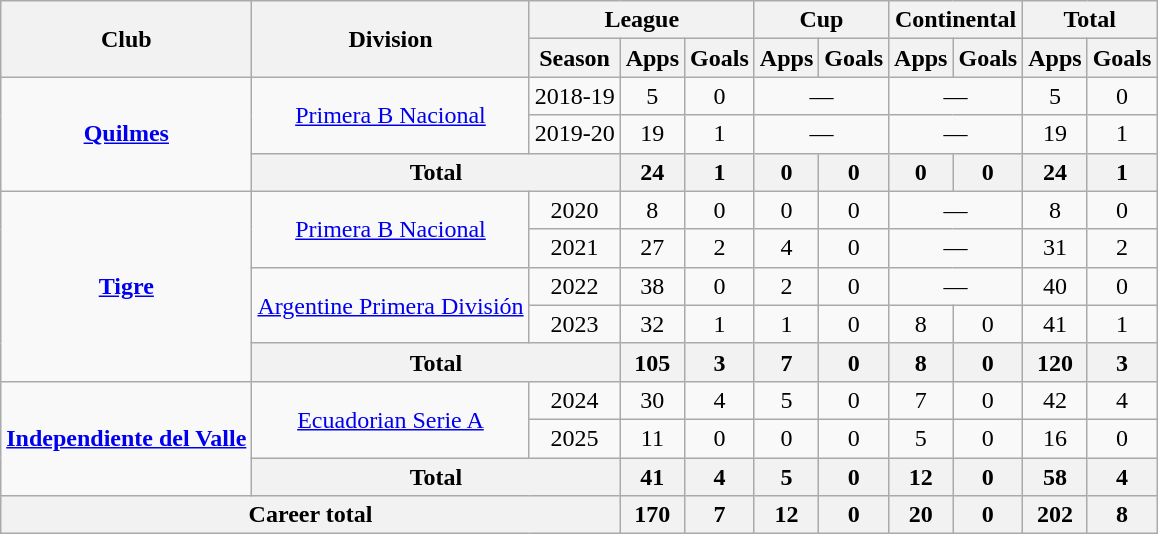<table class="wikitable" style="text-align:center">
<tr>
<th rowspan="2">Club</th>
<th rowspan="2">Division</th>
<th colspan="3">League</th>
<th colspan="2">Cup</th>
<th colspan="2">Continental</th>
<th colspan="2">Total</th>
</tr>
<tr>
<th>Season</th>
<th>Apps</th>
<th>Goals</th>
<th>Apps</th>
<th>Goals</th>
<th>Apps</th>
<th>Goals</th>
<th>Apps</th>
<th>Goals</th>
</tr>
<tr>
<td rowspan="3"><strong><a href='#'>Quilmes</a></strong></td>
<td rowspan="2"><a href='#'>Primera B Nacional</a></td>
<td>2018-19</td>
<td>5</td>
<td>0</td>
<td colspan="2">—</td>
<td colspan="2">—</td>
<td>5</td>
<td>0</td>
</tr>
<tr>
<td>2019-20</td>
<td>19</td>
<td>1</td>
<td colspan="2">—</td>
<td colspan="2">—</td>
<td>19</td>
<td>1</td>
</tr>
<tr>
<th colspan="2">Total</th>
<th>24</th>
<th>1</th>
<th>0</th>
<th>0</th>
<th>0</th>
<th>0</th>
<th>24</th>
<th>1</th>
</tr>
<tr>
<td rowspan="5"><strong><a href='#'>Tigre</a></strong></td>
<td rowspan="2"><a href='#'>Primera B Nacional</a></td>
<td>2020</td>
<td>8</td>
<td>0</td>
<td>0</td>
<td>0</td>
<td colspan="2">—</td>
<td>8</td>
<td>0</td>
</tr>
<tr>
<td>2021</td>
<td>27</td>
<td>2</td>
<td>4</td>
<td>0</td>
<td colspan="2">—</td>
<td>31</td>
<td>2</td>
</tr>
<tr>
<td rowspan="2"><a href='#'>Argentine Primera División</a></td>
<td>2022</td>
<td>38</td>
<td>0</td>
<td>2</td>
<td>0</td>
<td colspan="2">—</td>
<td>40</td>
<td>0</td>
</tr>
<tr>
<td>2023</td>
<td>32</td>
<td>1</td>
<td>1</td>
<td>0</td>
<td>8</td>
<td>0</td>
<td>41</td>
<td>1</td>
</tr>
<tr>
<th colspan="2">Total</th>
<th>105</th>
<th>3</th>
<th>7</th>
<th>0</th>
<th>8</th>
<th>0</th>
<th>120</th>
<th>3</th>
</tr>
<tr>
<td rowspan="3"><strong><a href='#'>Independiente del Valle</a></strong></td>
<td rowspan="2"><a href='#'>Ecuadorian Serie A</a></td>
<td>2024</td>
<td>30</td>
<td>4</td>
<td>5</td>
<td>0</td>
<td>7</td>
<td>0</td>
<td>42</td>
<td>4</td>
</tr>
<tr>
<td>2025</td>
<td>11</td>
<td>0</td>
<td>0</td>
<td>0</td>
<td>5</td>
<td>0</td>
<td>16</td>
<td>0</td>
</tr>
<tr>
<th colspan="2">Total</th>
<th>41</th>
<th>4</th>
<th>5</th>
<th>0</th>
<th>12</th>
<th>0</th>
<th>58</th>
<th>4</th>
</tr>
<tr>
<th colspan="3">Career total</th>
<th>170</th>
<th>7</th>
<th>12</th>
<th>0</th>
<th>20</th>
<th>0</th>
<th>202</th>
<th>8</th>
</tr>
</table>
